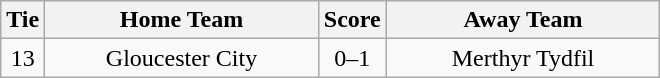<table class="wikitable" style="text-align:center;">
<tr>
<th width=20>Tie</th>
<th width=175>Home Team</th>
<th width=20>Score</th>
<th width=175>Away Team</th>
</tr>
<tr>
<td>13</td>
<td>Gloucester City</td>
<td>0–1</td>
<td>Merthyr Tydfil</td>
</tr>
</table>
